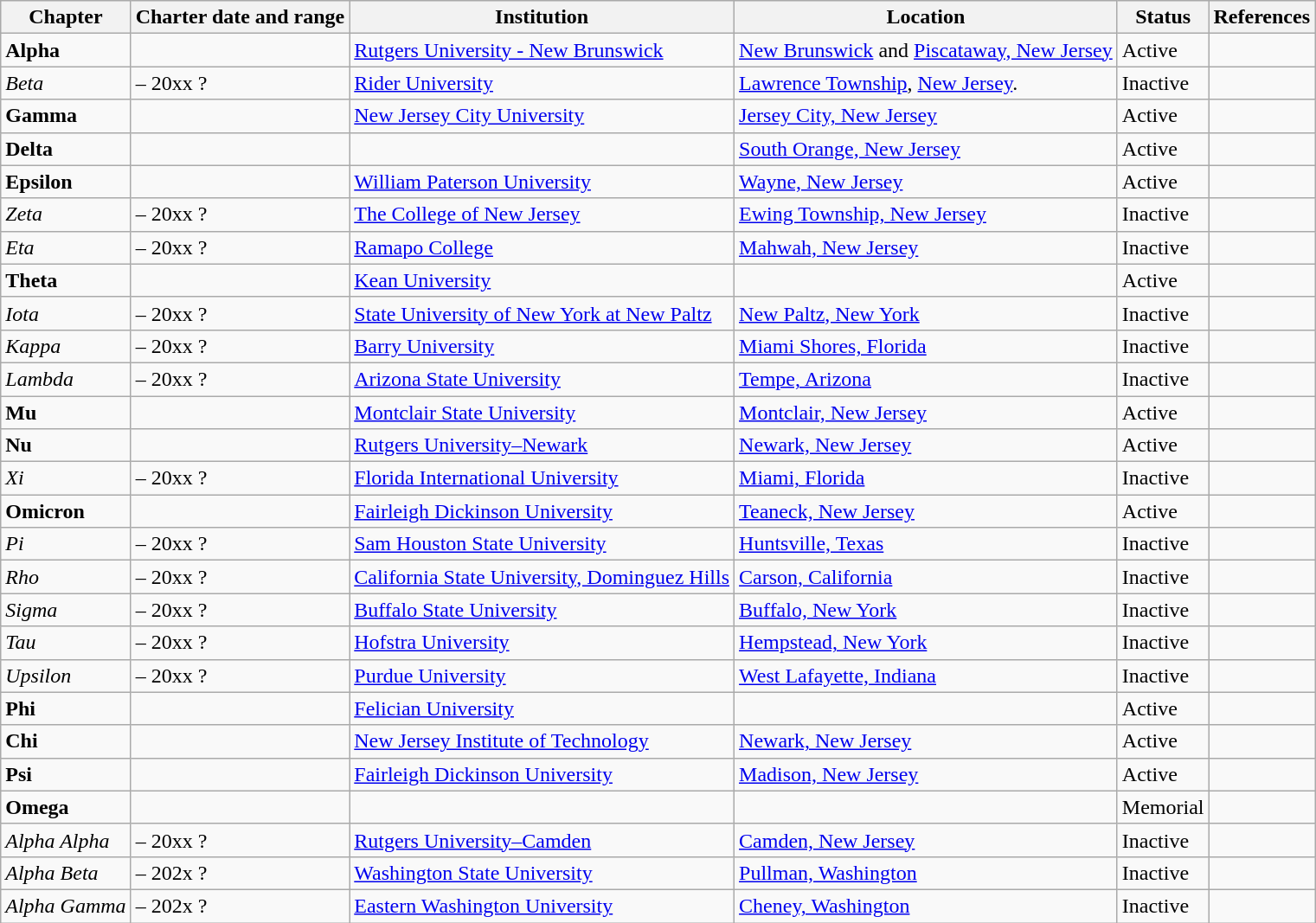<table class="wikitable sortable">
<tr>
<th>Chapter</th>
<th>Charter date and range</th>
<th>Institution</th>
<th>Location</th>
<th>Status</th>
<th>References</th>
</tr>
<tr>
<td><strong>Alpha</strong></td>
<td></td>
<td><a href='#'>Rutgers University - New Brunswick</a></td>
<td><a href='#'>New Brunswick</a> and <a href='#'>Piscataway, New Jersey</a></td>
<td>Active</td>
<td></td>
</tr>
<tr>
<td><em>Beta</em></td>
<td> – 20xx ?</td>
<td><a href='#'>Rider University</a></td>
<td><a href='#'>Lawrence Township</a>, <a href='#'>New Jersey</a>.</td>
<td>Inactive</td>
<td></td>
</tr>
<tr>
<td><strong>Gamma</strong></td>
<td></td>
<td><a href='#'>New Jersey City University</a></td>
<td><a href='#'>Jersey City, New Jersey</a></td>
<td>Active</td>
<td></td>
</tr>
<tr>
<td><strong>Delta</strong></td>
<td></td>
<td></td>
<td><a href='#'>South Orange, New Jersey</a></td>
<td>Active</td>
<td></td>
</tr>
<tr>
<td><strong>Epsilon</strong></td>
<td></td>
<td><a href='#'>William Paterson University</a></td>
<td><a href='#'>Wayne, New Jersey</a></td>
<td>Active</td>
<td></td>
</tr>
<tr>
<td><em>Zeta</em></td>
<td> – 20xx ?</td>
<td><a href='#'>The College of New Jersey</a></td>
<td><a href='#'>Ewing Township, New Jersey</a></td>
<td>Inactive</td>
<td></td>
</tr>
<tr>
<td><em>Eta</em></td>
<td> – 20xx ?</td>
<td><a href='#'>Ramapo College</a></td>
<td><a href='#'>Mahwah, New Jersey</a></td>
<td>Inactive</td>
<td></td>
</tr>
<tr>
<td><strong>Theta</strong></td>
<td></td>
<td><a href='#'>Kean University</a></td>
<td></td>
<td>Active</td>
<td></td>
</tr>
<tr>
<td><em>Iota</em></td>
<td> – 20xx ?</td>
<td><a href='#'>State University of New York at New Paltz</a></td>
<td><a href='#'>New Paltz, New York</a></td>
<td>Inactive</td>
<td></td>
</tr>
<tr>
<td><em>Kappa</em></td>
<td> – 20xx ?</td>
<td><a href='#'>Barry University</a></td>
<td><a href='#'>Miami Shores, Florida</a></td>
<td>Inactive</td>
<td></td>
</tr>
<tr>
<td><em>Lambda</em></td>
<td> – 20xx ?</td>
<td><a href='#'>Arizona State University</a></td>
<td><a href='#'>Tempe, Arizona</a></td>
<td>Inactive</td>
<td></td>
</tr>
<tr>
<td><strong>Mu</strong></td>
<td></td>
<td><a href='#'>Montclair State University</a></td>
<td><a href='#'>Montclair, New Jersey</a></td>
<td>Active</td>
<td></td>
</tr>
<tr>
<td><strong>Nu</strong></td>
<td></td>
<td><a href='#'>Rutgers University–Newark</a></td>
<td><a href='#'>Newark, New Jersey</a></td>
<td>Active</td>
<td></td>
</tr>
<tr>
<td><em>Xi</em></td>
<td> – 20xx ?</td>
<td><a href='#'>Florida International University</a></td>
<td><a href='#'>Miami, Florida</a></td>
<td>Inactive</td>
<td></td>
</tr>
<tr>
<td><strong>Omicron</strong></td>
<td></td>
<td><a href='#'>Fairleigh Dickinson University</a></td>
<td><a href='#'>Teaneck, New Jersey</a></td>
<td>Active</td>
<td></td>
</tr>
<tr>
<td><em>Pi</em></td>
<td> – 20xx ?</td>
<td><a href='#'>Sam Houston State University</a></td>
<td><a href='#'>Huntsville, Texas</a></td>
<td>Inactive</td>
<td></td>
</tr>
<tr>
<td><em>Rho</em></td>
<td> – 20xx ?</td>
<td><a href='#'>California State University, Dominguez Hills</a></td>
<td><a href='#'>Carson, California</a></td>
<td>Inactive</td>
<td></td>
</tr>
<tr>
<td><em>Sigma</em></td>
<td> – 20xx ?</td>
<td><a href='#'>Buffalo State University</a></td>
<td><a href='#'>Buffalo, New York</a></td>
<td>Inactive</td>
<td></td>
</tr>
<tr>
<td><em>Tau</em></td>
<td> – 20xx ?</td>
<td><a href='#'>Hofstra University</a></td>
<td><a href='#'>Hempstead, New York</a></td>
<td>Inactive</td>
<td></td>
</tr>
<tr>
<td><em>Upsilon</em></td>
<td> – 20xx ?</td>
<td><a href='#'>Purdue University</a></td>
<td><a href='#'>West Lafayette, Indiana</a></td>
<td>Inactive</td>
<td></td>
</tr>
<tr>
<td><strong>Phi</strong></td>
<td></td>
<td><a href='#'>Felician University</a></td>
<td></td>
<td>Active</td>
<td></td>
</tr>
<tr>
<td><strong>Chi</strong></td>
<td></td>
<td><a href='#'>New Jersey Institute of Technology</a></td>
<td><a href='#'>Newark, New Jersey</a></td>
<td>Active</td>
<td></td>
</tr>
<tr>
<td><strong>Psi</strong></td>
<td></td>
<td><a href='#'>Fairleigh Dickinson University</a></td>
<td><a href='#'>Madison, New Jersey</a></td>
<td>Active</td>
<td></td>
</tr>
<tr>
<td><strong>Omega</strong></td>
<td></td>
<td></td>
<td></td>
<td>Memorial</td>
<td></td>
</tr>
<tr>
<td><em>Alpha Alpha</em></td>
<td> – 20xx ?</td>
<td><a href='#'>Rutgers University–Camden</a></td>
<td><a href='#'>Camden, New Jersey</a></td>
<td>Inactive</td>
<td></td>
</tr>
<tr>
<td><em>Alpha Beta</em></td>
<td> – 202x ?</td>
<td><a href='#'>Washington State University</a></td>
<td><a href='#'>Pullman, Washington</a></td>
<td>Inactive</td>
<td></td>
</tr>
<tr>
<td><em>Alpha Gamma</em></td>
<td> – 202x ?</td>
<td><a href='#'>Eastern Washington University</a></td>
<td><a href='#'>Cheney, Washington</a></td>
<td>Inactive</td>
<td></td>
</tr>
</table>
